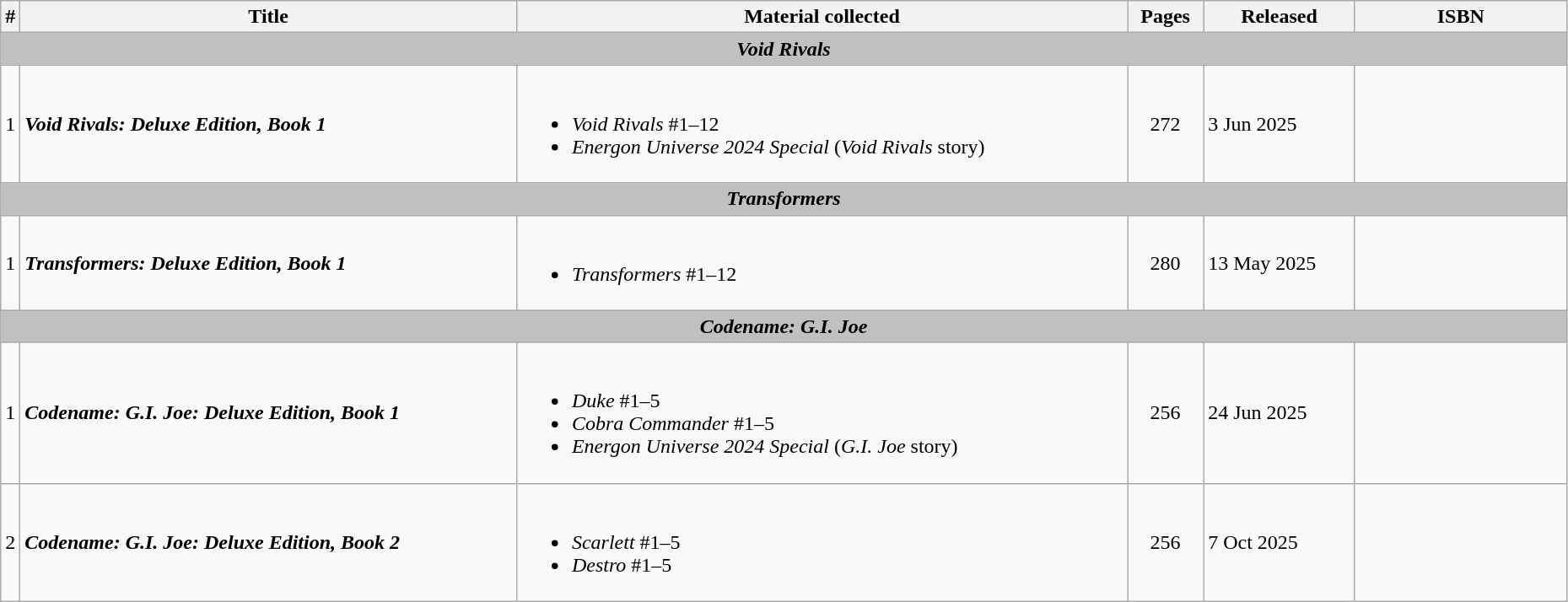<table class="wikitable" width="98%">
<tr>
<th width="4px">#</th>
<th>Title</th>
<th>Material collected</th>
<th>Pages</th>
<th>Released</th>
<th class="unsortable" style="width: 10em;">ISBN</th>
</tr>
<tr>
<th colspan="6" style="background-color: silver;"><em>Void Rivals</em></th>
</tr>
<tr>
<td>1</td>
<td><strong><em>Void Rivals: Deluxe Edition, Book 1</em></strong></td>
<td><br><ul><li><em>Void Rivals</em> #1–12</li><li><em>Energon Universe 2024 Special</em> (<em>Void Rivals</em> story)</li></ul></td>
<td style="text-align: center;">272</td>
<td>3 Jun 2025</td>
<td></td>
</tr>
<tr>
<th colspan="6" style="background-color: silver;"><em>Transformers</em></th>
</tr>
<tr>
<td>1</td>
<td><strong><em>Transformers: Deluxe Edition, Book 1</em></strong></td>
<td><br><ul><li><em>Transformers</em> #1–12</li></ul></td>
<td style="text-align: center;">280</td>
<td>13 May 2025</td>
<td></td>
</tr>
<tr>
<th colspan="6" style="background-color: silver;"><em>Codename: G.I. Joe</em></th>
</tr>
<tr>
<td>1</td>
<td><strong><em>Codename: G.I. Joe: Deluxe Edition, Book 1</em></strong></td>
<td><br><ul><li><em>Duke</em> #1–5</li><li><em>Cobra Commander</em> #1–5</li><li><em>Energon Universe 2024 Special</em> (<em>G.I. Joe</em> story)</li></ul></td>
<td style="text-align: center;">256</td>
<td>24 Jun 2025</td>
<td></td>
</tr>
<tr>
<td>2</td>
<td><strong><em>Codename: G.I. Joe: Deluxe Edition, Book 2</em></strong></td>
<td><br><ul><li><em>Scarlett</em> #1–5</li><li><em>Destro</em> #1–5</li></ul></td>
<td style="text-align: center;">256</td>
<td>7 Oct 2025</td>
<td></td>
</tr>
</table>
